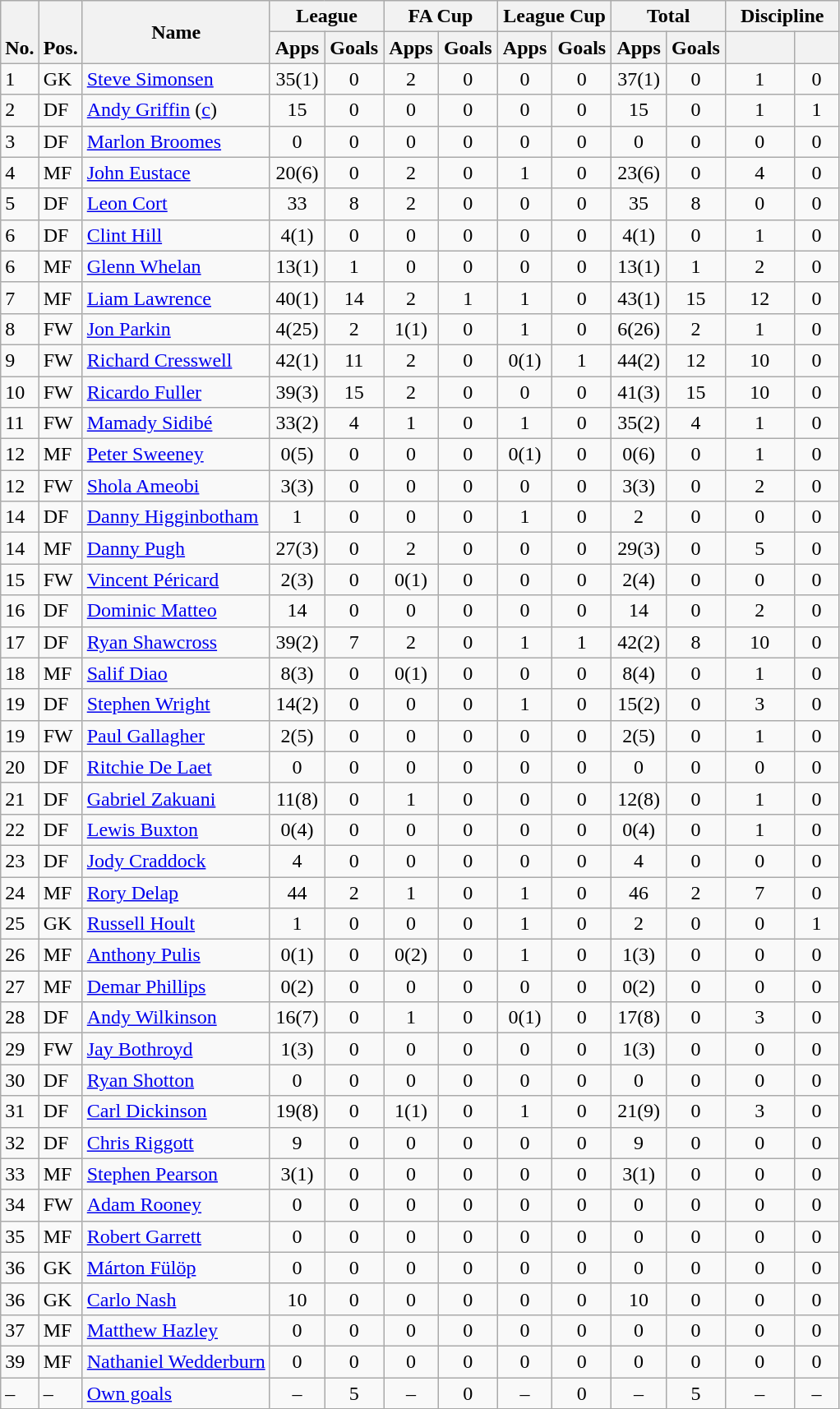<table class="wikitable" style="text-align:center">
<tr>
<th rowspan="2" valign="bottom">No.</th>
<th rowspan="2" valign="bottom">Pos.</th>
<th rowspan="2">Name</th>
<th colspan="2" width="85">League</th>
<th colspan="2" width="85">FA Cup</th>
<th colspan="2" width="85">League Cup</th>
<th colspan="2" width="85">Total</th>
<th colspan="2" width="85">Discipline</th>
</tr>
<tr>
<th>Apps</th>
<th>Goals</th>
<th>Apps</th>
<th>Goals</th>
<th>Apps</th>
<th>Goals</th>
<th>Apps</th>
<th>Goals</th>
<th></th>
<th></th>
</tr>
<tr>
<td align="left">1</td>
<td align="left">GK</td>
<td align="left"> <a href='#'>Steve Simonsen</a></td>
<td>35(1)</td>
<td>0</td>
<td>2</td>
<td>0</td>
<td>0</td>
<td>0</td>
<td>37(1)</td>
<td>0</td>
<td>1</td>
<td>0</td>
</tr>
<tr>
<td align="left">2</td>
<td align="left">DF</td>
<td align="left"> <a href='#'>Andy Griffin</a> (<a href='#'>c</a>)</td>
<td>15</td>
<td>0</td>
<td>0</td>
<td>0</td>
<td>0</td>
<td>0</td>
<td>15</td>
<td>0</td>
<td>1</td>
<td>1</td>
</tr>
<tr>
<td align="left">3</td>
<td align="left">DF</td>
<td align="left"> <a href='#'>Marlon Broomes</a></td>
<td>0</td>
<td>0</td>
<td>0</td>
<td>0</td>
<td>0</td>
<td>0</td>
<td>0</td>
<td>0</td>
<td>0</td>
<td>0</td>
</tr>
<tr>
<td align="left">4</td>
<td align="left">MF</td>
<td align="left"> <a href='#'>John Eustace</a></td>
<td>20(6)</td>
<td>0</td>
<td>2</td>
<td>0</td>
<td>1</td>
<td>0</td>
<td>23(6)</td>
<td>0</td>
<td>4</td>
<td>0</td>
</tr>
<tr>
<td align="left">5</td>
<td align="left">DF</td>
<td align="left"> <a href='#'>Leon Cort</a></td>
<td>33</td>
<td>8</td>
<td>2</td>
<td>0</td>
<td>0</td>
<td>0</td>
<td>35</td>
<td>8</td>
<td>0</td>
<td>0</td>
</tr>
<tr>
<td align="left">6</td>
<td align="left">DF</td>
<td align="left"> <a href='#'>Clint Hill</a></td>
<td>4(1)</td>
<td>0</td>
<td>0</td>
<td>0</td>
<td>0</td>
<td>0</td>
<td>4(1)</td>
<td>0</td>
<td>1</td>
<td>0</td>
</tr>
<tr>
<td align="left">6</td>
<td align="left">MF</td>
<td align="left"> <a href='#'>Glenn Whelan</a></td>
<td>13(1)</td>
<td>1</td>
<td>0</td>
<td>0</td>
<td>0</td>
<td>0</td>
<td>13(1)</td>
<td>1</td>
<td>2</td>
<td>0</td>
</tr>
<tr>
<td align="left">7</td>
<td align="left">MF</td>
<td align="left"> <a href='#'>Liam Lawrence</a></td>
<td>40(1)</td>
<td>14</td>
<td>2</td>
<td>1</td>
<td>1</td>
<td>0</td>
<td>43(1)</td>
<td>15</td>
<td>12</td>
<td>0</td>
</tr>
<tr>
<td align="left">8</td>
<td align="left">FW</td>
<td align="left"> <a href='#'>Jon Parkin</a></td>
<td>4(25)</td>
<td>2</td>
<td>1(1)</td>
<td>0</td>
<td>1</td>
<td>0</td>
<td>6(26)</td>
<td>2</td>
<td>1</td>
<td>0</td>
</tr>
<tr>
<td align="left">9</td>
<td align="left">FW</td>
<td align="left"> <a href='#'>Richard Cresswell</a></td>
<td>42(1)</td>
<td>11</td>
<td>2</td>
<td>0</td>
<td>0(1)</td>
<td>1</td>
<td>44(2)</td>
<td>12</td>
<td>10</td>
<td>0</td>
</tr>
<tr>
<td align="left">10</td>
<td align="left">FW</td>
<td align="left"> <a href='#'>Ricardo Fuller</a></td>
<td>39(3)</td>
<td>15</td>
<td>2</td>
<td>0</td>
<td>0</td>
<td>0</td>
<td>41(3)</td>
<td>15</td>
<td>10</td>
<td>0</td>
</tr>
<tr>
<td align="left">11</td>
<td align="left">FW</td>
<td align="left"> <a href='#'>Mamady Sidibé</a></td>
<td>33(2)</td>
<td>4</td>
<td>1</td>
<td>0</td>
<td>1</td>
<td>0</td>
<td>35(2)</td>
<td>4</td>
<td>1</td>
<td>0</td>
</tr>
<tr>
<td align="left">12</td>
<td align="left">MF</td>
<td align="left"> <a href='#'>Peter Sweeney</a></td>
<td>0(5)</td>
<td>0</td>
<td>0</td>
<td>0</td>
<td>0(1)</td>
<td>0</td>
<td>0(6)</td>
<td>0</td>
<td>1</td>
<td>0</td>
</tr>
<tr>
<td align="left">12</td>
<td align="left">FW</td>
<td align="left"> <a href='#'>Shola Ameobi</a></td>
<td>3(3)</td>
<td>0</td>
<td>0</td>
<td>0</td>
<td>0</td>
<td>0</td>
<td>3(3)</td>
<td>0</td>
<td>2</td>
<td>0</td>
</tr>
<tr>
<td align="left">14</td>
<td align="left">DF</td>
<td align="left"> <a href='#'>Danny Higginbotham</a></td>
<td>1</td>
<td>0</td>
<td>0</td>
<td>0</td>
<td>1</td>
<td>0</td>
<td>2</td>
<td>0</td>
<td>0</td>
<td>0</td>
</tr>
<tr>
<td align="left">14</td>
<td align="left">MF</td>
<td align="left"> <a href='#'>Danny Pugh</a></td>
<td>27(3)</td>
<td>0</td>
<td>2</td>
<td>0</td>
<td>0</td>
<td>0</td>
<td>29(3)</td>
<td>0</td>
<td>5</td>
<td>0</td>
</tr>
<tr>
<td align="left">15</td>
<td align="left">FW</td>
<td align="left"> <a href='#'>Vincent Péricard</a></td>
<td>2(3)</td>
<td>0</td>
<td>0(1)</td>
<td>0</td>
<td>0</td>
<td>0</td>
<td>2(4)</td>
<td>0</td>
<td>0</td>
<td>0</td>
</tr>
<tr>
<td align="left">16</td>
<td align="left">DF</td>
<td align="left"> <a href='#'>Dominic Matteo</a></td>
<td>14</td>
<td>0</td>
<td>0</td>
<td>0</td>
<td>0</td>
<td>0</td>
<td>14</td>
<td>0</td>
<td>2</td>
<td>0</td>
</tr>
<tr>
<td align="left">17</td>
<td align="left">DF</td>
<td align="left"> <a href='#'>Ryan Shawcross</a></td>
<td>39(2)</td>
<td>7</td>
<td>2</td>
<td>0</td>
<td>1</td>
<td>1</td>
<td>42(2)</td>
<td>8</td>
<td>10</td>
<td>0</td>
</tr>
<tr>
<td align="left">18</td>
<td align="left">MF</td>
<td align="left"> <a href='#'>Salif Diao</a></td>
<td>8(3)</td>
<td>0</td>
<td>0(1)</td>
<td>0</td>
<td>0</td>
<td>0</td>
<td>8(4)</td>
<td>0</td>
<td>1</td>
<td>0</td>
</tr>
<tr>
<td align="left">19</td>
<td align="left">DF</td>
<td align="left"> <a href='#'>Stephen Wright</a></td>
<td>14(2)</td>
<td>0</td>
<td>0</td>
<td>0</td>
<td>1</td>
<td>0</td>
<td>15(2)</td>
<td>0</td>
<td>3</td>
<td>0</td>
</tr>
<tr>
<td align="left">19</td>
<td align="left">FW</td>
<td align="left"> <a href='#'>Paul Gallagher</a></td>
<td>2(5)</td>
<td>0</td>
<td>0</td>
<td>0</td>
<td>0</td>
<td>0</td>
<td>2(5)</td>
<td>0</td>
<td>1</td>
<td>0</td>
</tr>
<tr>
<td align="left">20</td>
<td align="left">DF</td>
<td align="left"> <a href='#'>Ritchie De Laet</a></td>
<td>0</td>
<td>0</td>
<td>0</td>
<td>0</td>
<td>0</td>
<td>0</td>
<td>0</td>
<td>0</td>
<td>0</td>
<td>0</td>
</tr>
<tr>
<td align="left">21</td>
<td align="left">DF</td>
<td align="left"> <a href='#'>Gabriel Zakuani</a></td>
<td>11(8)</td>
<td>0</td>
<td>1</td>
<td>0</td>
<td>0</td>
<td>0</td>
<td>12(8)</td>
<td>0</td>
<td>1</td>
<td>0</td>
</tr>
<tr>
<td align="left">22</td>
<td align="left">DF</td>
<td align="left"> <a href='#'>Lewis Buxton</a></td>
<td>0(4)</td>
<td>0</td>
<td>0</td>
<td>0</td>
<td>0</td>
<td>0</td>
<td>0(4)</td>
<td>0</td>
<td>1</td>
<td>0</td>
</tr>
<tr>
<td align="left">23</td>
<td align="left">DF</td>
<td align="left"> <a href='#'>Jody Craddock</a></td>
<td>4</td>
<td>0</td>
<td>0</td>
<td>0</td>
<td>0</td>
<td>0</td>
<td>4</td>
<td>0</td>
<td>0</td>
<td>0</td>
</tr>
<tr>
<td align="left">24</td>
<td align="left">MF</td>
<td align="left"> <a href='#'>Rory Delap</a></td>
<td>44</td>
<td>2</td>
<td>1</td>
<td>0</td>
<td>1</td>
<td>0</td>
<td>46</td>
<td>2</td>
<td>7</td>
<td>0</td>
</tr>
<tr>
<td align="left">25</td>
<td align="left">GK</td>
<td align="left"> <a href='#'>Russell Hoult</a></td>
<td>1</td>
<td>0</td>
<td>0</td>
<td>0</td>
<td>1</td>
<td>0</td>
<td>2</td>
<td>0</td>
<td>0</td>
<td>1</td>
</tr>
<tr>
<td align="left">26</td>
<td align="left">MF</td>
<td align="left"> <a href='#'>Anthony Pulis</a></td>
<td>0(1)</td>
<td>0</td>
<td>0(2)</td>
<td>0</td>
<td>1</td>
<td>0</td>
<td>1(3)</td>
<td>0</td>
<td>0</td>
<td>0</td>
</tr>
<tr>
<td align="left">27</td>
<td align="left">MF</td>
<td align="left"> <a href='#'>Demar Phillips</a></td>
<td>0(2)</td>
<td>0</td>
<td>0</td>
<td>0</td>
<td>0</td>
<td>0</td>
<td>0(2)</td>
<td>0</td>
<td>0</td>
<td>0</td>
</tr>
<tr>
<td align="left">28</td>
<td align="left">DF</td>
<td align="left"> <a href='#'>Andy Wilkinson</a></td>
<td>16(7)</td>
<td>0</td>
<td>1</td>
<td>0</td>
<td>0(1)</td>
<td>0</td>
<td>17(8)</td>
<td>0</td>
<td>3</td>
<td>0</td>
</tr>
<tr>
<td align="left">29</td>
<td align="left">FW</td>
<td align="left"> <a href='#'>Jay Bothroyd</a></td>
<td>1(3)</td>
<td>0</td>
<td>0</td>
<td>0</td>
<td>0</td>
<td>0</td>
<td>1(3)</td>
<td>0</td>
<td>0</td>
<td>0</td>
</tr>
<tr>
<td align="left">30</td>
<td align="left">DF</td>
<td align="left"> <a href='#'>Ryan Shotton</a></td>
<td>0</td>
<td>0</td>
<td>0</td>
<td>0</td>
<td>0</td>
<td>0</td>
<td>0</td>
<td>0</td>
<td>0</td>
<td>0</td>
</tr>
<tr>
<td align="left">31</td>
<td align="left">DF</td>
<td align="left"> <a href='#'>Carl Dickinson</a></td>
<td>19(8)</td>
<td>0</td>
<td>1(1)</td>
<td>0</td>
<td>1</td>
<td>0</td>
<td>21(9)</td>
<td>0</td>
<td>3</td>
<td>0</td>
</tr>
<tr>
<td align="left">32</td>
<td align="left">DF</td>
<td align="left"> <a href='#'>Chris Riggott</a></td>
<td>9</td>
<td>0</td>
<td>0</td>
<td>0</td>
<td>0</td>
<td>0</td>
<td>9</td>
<td>0</td>
<td>0</td>
<td>0</td>
</tr>
<tr>
<td align="left">33</td>
<td align="left">MF</td>
<td align="left"> <a href='#'>Stephen Pearson</a></td>
<td>3(1)</td>
<td>0</td>
<td>0</td>
<td>0</td>
<td>0</td>
<td>0</td>
<td>3(1)</td>
<td>0</td>
<td>0</td>
<td>0</td>
</tr>
<tr>
<td align="left">34</td>
<td align="left">FW</td>
<td align="left"> <a href='#'>Adam Rooney</a></td>
<td>0</td>
<td>0</td>
<td>0</td>
<td>0</td>
<td>0</td>
<td>0</td>
<td>0</td>
<td>0</td>
<td>0</td>
<td>0</td>
</tr>
<tr>
<td align="left">35</td>
<td align="left">MF</td>
<td align="left"> <a href='#'>Robert Garrett</a></td>
<td>0</td>
<td>0</td>
<td>0</td>
<td>0</td>
<td>0</td>
<td>0</td>
<td>0</td>
<td>0</td>
<td>0</td>
<td>0</td>
</tr>
<tr>
<td align="left">36</td>
<td align="left">GK</td>
<td align="left"> <a href='#'>Márton Fülöp</a></td>
<td>0</td>
<td>0</td>
<td>0</td>
<td>0</td>
<td>0</td>
<td>0</td>
<td>0</td>
<td>0</td>
<td>0</td>
<td>0</td>
</tr>
<tr>
<td align="left">36</td>
<td align="left">GK</td>
<td align="left"> <a href='#'>Carlo Nash</a></td>
<td>10</td>
<td>0</td>
<td>0</td>
<td>0</td>
<td>0</td>
<td>0</td>
<td>10</td>
<td>0</td>
<td>0</td>
<td>0</td>
</tr>
<tr>
<td align="left">37</td>
<td align="left">MF</td>
<td align="left"> <a href='#'>Matthew Hazley</a></td>
<td>0</td>
<td>0</td>
<td>0</td>
<td>0</td>
<td>0</td>
<td>0</td>
<td>0</td>
<td>0</td>
<td>0</td>
<td>0</td>
</tr>
<tr>
<td align="left">39</td>
<td align="left">MF</td>
<td align="left"> <a href='#'>Nathaniel Wedderburn</a></td>
<td>0</td>
<td>0</td>
<td>0</td>
<td>0</td>
<td>0</td>
<td>0</td>
<td>0</td>
<td>0</td>
<td>0</td>
<td>0</td>
</tr>
<tr>
<td align="left">–</td>
<td align="left">–</td>
<td align="left"><a href='#'>Own goals</a></td>
<td>–</td>
<td>5</td>
<td>–</td>
<td>0</td>
<td>–</td>
<td>0</td>
<td>–</td>
<td>5</td>
<td>–</td>
<td>–</td>
</tr>
</table>
